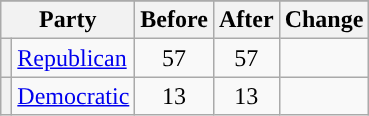<table class="wikitable" style="text-align:center;">
<tr>
</tr>
<tr>
<th colspan=2>Party</th>
<th>Before</th>
<th>After</th>
<th>Change</th>
</tr>
<tr>
<th style="background-color:"></th>
<td style="text-align:left;"><a href='#'>Republican</a></td>
<td>57</td>
<td>57</td>
<td></td>
</tr>
<tr>
<th style="background-color:"></th>
<td style="text-align:left;"><a href='#'>Democratic</a></td>
<td>13</td>
<td>13</td>
<td></td>
</tr>
</table>
